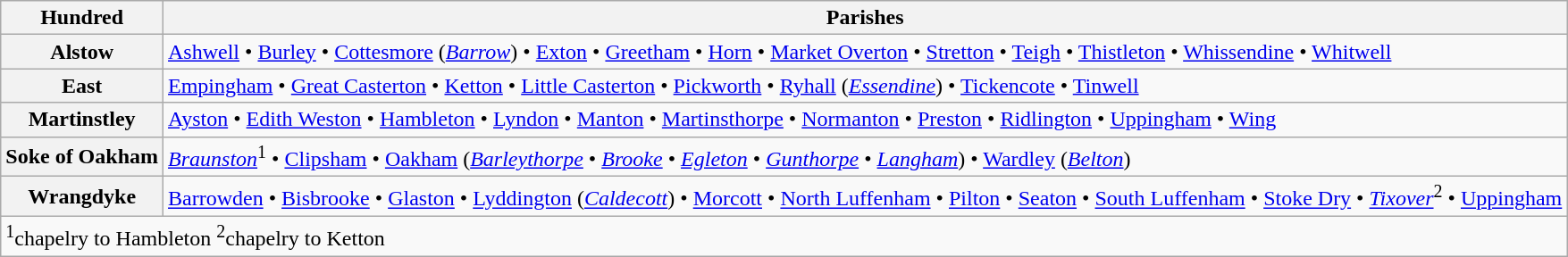<table class="wikitable">
<tr>
<th>Hundred</th>
<th>Parishes</th>
</tr>
<tr>
<th>Alstow</th>
<td><a href='#'>Ashwell</a> • <a href='#'>Burley</a> • <a href='#'>Cottesmore</a> (<em><a href='#'>Barrow</a></em>) • <a href='#'>Exton</a> • <a href='#'>Greetham</a> • <a href='#'>Horn</a> • <a href='#'>Market Overton</a> • <a href='#'>Stretton</a> • <a href='#'>Teigh</a> • <a href='#'>Thistleton</a> • <a href='#'>Whissendine</a> • <a href='#'>Whitwell</a></td>
</tr>
<tr>
<th>East</th>
<td><a href='#'>Empingham</a> • <a href='#'>Great Casterton</a> • <a href='#'>Ketton</a> • <a href='#'>Little Casterton</a> • <a href='#'>Pickworth</a> • <a href='#'>Ryhall</a> (<em><a href='#'>Essendine</a></em>) • <a href='#'>Tickencote</a> • <a href='#'>Tinwell</a></td>
</tr>
<tr>
<th>Martinstley</th>
<td><a href='#'>Ayston</a> • <a href='#'>Edith Weston</a> • <a href='#'>Hambleton</a> • <a href='#'>Lyndon</a> • <a href='#'>Manton</a> • <a href='#'>Martinsthorpe</a> • <a href='#'>Normanton</a> • <a href='#'>Preston</a> • <a href='#'>Ridlington</a> • <a href='#'>Uppingham</a> • <a href='#'>Wing</a></td>
</tr>
<tr>
<th>Soke of Oakham</th>
<td><em><a href='#'>Braunston</a></em><sup>1</sup> • <a href='#'>Clipsham</a> • <a href='#'>Oakham</a> (<em><a href='#'>Barleythorpe</a></em> • <em><a href='#'>Brooke</a></em> • <em><a href='#'>Egleton</a></em> • <a href='#'><em>Gunthorpe</em></a> • <em><a href='#'>Langham</a></em>) • <a href='#'>Wardley</a> (<em><a href='#'>Belton</a></em>)</td>
</tr>
<tr>
<th>Wrangdyke</th>
<td><a href='#'>Barrowden</a> • <a href='#'>Bisbrooke</a> • <a href='#'>Glaston</a> • <a href='#'>Lyddington</a> (<a href='#'><em>Caldecott</em></a>) • <a href='#'>Morcott</a> • <a href='#'>North Luffenham</a> • <a href='#'>Pilton</a> • <a href='#'>Seaton</a> • <a href='#'>South Luffenham</a> • <a href='#'>Stoke Dry</a> • <em><a href='#'>Tixover</a></em><sup>2</sup> • <a href='#'>Uppingham</a></td>
</tr>
<tr>
<td colspan="2"><sup>1</sup>chapelry to Hambleton <sup>2</sup>chapelry to Ketton</td>
</tr>
</table>
